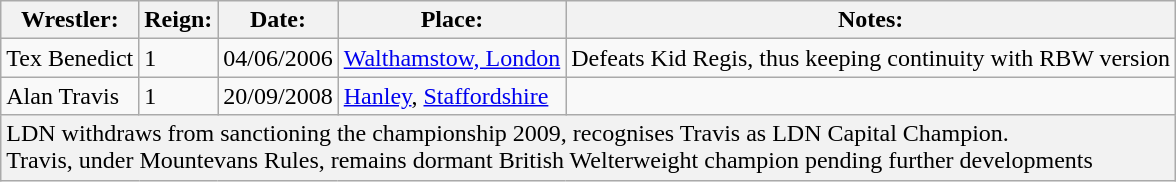<table class="wikitable">
<tr>
<th><strong>Wrestler:</strong></th>
<th><strong>Reign:</strong></th>
<th><strong>Date:</strong></th>
<th><strong>Place:</strong></th>
<th><strong>Notes:</strong></th>
</tr>
<tr>
<td>Tex Benedict</td>
<td>1</td>
<td>04/06/2006</td>
<td><a href='#'>Walthamstow, London</a></td>
<td>Defeats Kid Regis, thus keeping continuity with RBW version</td>
</tr>
<tr>
<td>Alan Travis</td>
<td>1</td>
<td>20/09/2008</td>
<td><a href='#'>Hanley</a>, <a href='#'>Staffordshire</a></td>
<td></td>
</tr>
<tr style="background: #f2f2f2;">
<td colspan="5">LDN withdraws from sanctioning the championship 2009, recognises Travis as LDN Capital Champion.  <br>Travis, under Mountevans Rules, remains dormant British Welterweight champion pending further developments</td>
</tr>
</table>
